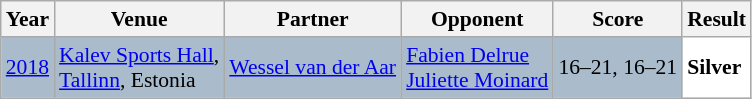<table class="sortable wikitable" style="font-size: 90%;">
<tr>
<th>Year</th>
<th>Venue</th>
<th>Partner</th>
<th>Opponent</th>
<th>Score</th>
<th>Result</th>
</tr>
<tr style="background:#AABBCC">
<td align="center"><a href='#'>2018</a></td>
<td align="left"><a href='#'>Kalev Sports Hall</a>,<br><a href='#'>Tallinn</a>, Estonia</td>
<td align="left"> <a href='#'>Wessel van der Aar</a></td>
<td align="left"> <a href='#'>Fabien Delrue</a><br> <a href='#'>Juliette Moinard</a></td>
<td align="left">16–21, 16–21</td>
<td style="text-align:left; background:white"> <strong>Silver</strong></td>
</tr>
</table>
